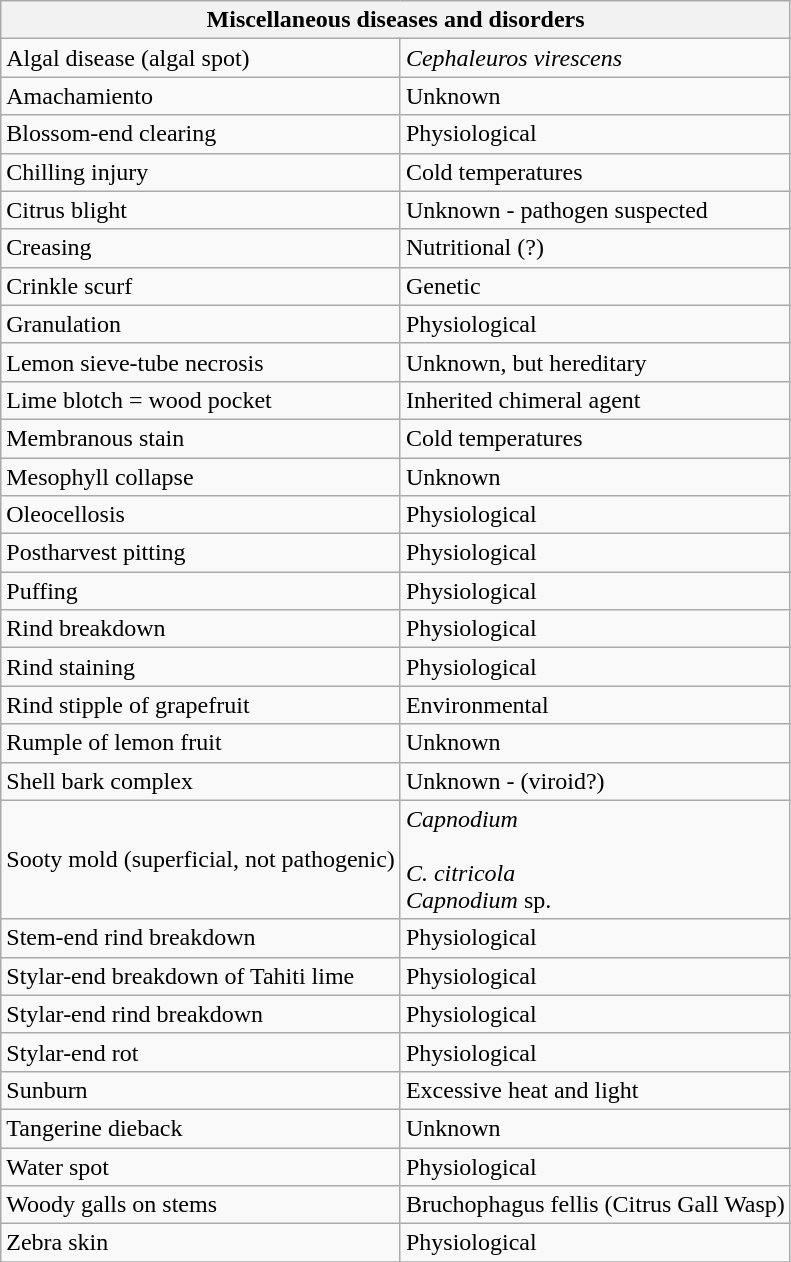<table class="wikitable" style="clear">
<tr>
<th colspan=2><strong>Miscellaneous diseases and disorders</strong><br></th>
</tr>
<tr>
<td>Algal disease (algal spot)</td>
<td><em>Cephaleuros virescens</em></td>
</tr>
<tr>
<td>Amachamiento</td>
<td>Unknown</td>
</tr>
<tr>
<td>Blossom-end clearing</td>
<td>Physiological</td>
</tr>
<tr>
<td>Chilling injury</td>
<td>Cold temperatures</td>
</tr>
<tr>
<td>Citrus blight</td>
<td>Unknown - pathogen suspected</td>
</tr>
<tr>
<td>Creasing</td>
<td>Nutritional (?)</td>
</tr>
<tr>
<td>Crinkle scurf</td>
<td>Genetic</td>
</tr>
<tr>
<td>Granulation</td>
<td>Physiological</td>
</tr>
<tr>
<td>Lemon sieve-tube necrosis</td>
<td>Unknown, but hereditary</td>
</tr>
<tr>
<td>Lime blotch = wood pocket</td>
<td>Inherited chimeral agent</td>
</tr>
<tr>
<td>Membranous stain</td>
<td>Cold temperatures</td>
</tr>
<tr>
<td>Mesophyll collapse</td>
<td>Unknown</td>
</tr>
<tr>
<td>Oleocellosis</td>
<td>Physiological</td>
</tr>
<tr>
<td>Postharvest pitting</td>
<td>Physiological</td>
</tr>
<tr>
<td>Puffing</td>
<td>Physiological</td>
</tr>
<tr>
<td>Rind breakdown</td>
<td>Physiological</td>
</tr>
<tr>
<td>Rind staining</td>
<td>Physiological</td>
</tr>
<tr>
<td>Rind stipple of grapefruit</td>
<td>Environmental</td>
</tr>
<tr>
<td>Rumple of lemon fruit</td>
<td>Unknown</td>
</tr>
<tr>
<td>Shell bark complex</td>
<td>Unknown - (viroid?)</td>
</tr>
<tr>
<td>Sooty mold (superficial, not pathogenic)</td>
<td><em>Capnodium</em><br><br><em>C. citricola</em><br>
<em>Capnodium</em> sp.</td>
</tr>
<tr>
<td>Stem-end rind breakdown</td>
<td>Physiological</td>
</tr>
<tr>
<td>Stylar-end breakdown of Tahiti lime</td>
<td>Physiological</td>
</tr>
<tr>
<td>Stylar-end rind breakdown</td>
<td>Physiological</td>
</tr>
<tr>
<td>Stylar-end rot</td>
<td>Physiological</td>
</tr>
<tr>
<td>Sunburn</td>
<td>Excessive heat and light</td>
</tr>
<tr>
<td>Tangerine dieback</td>
<td>Unknown</td>
</tr>
<tr>
<td>Water spot</td>
<td>Physiological</td>
</tr>
<tr>
<td>Woody galls on stems</td>
<td>Bruchophagus fellis (Citrus Gall Wasp)</td>
</tr>
<tr>
<td>Zebra skin</td>
<td>Physiological</td>
</tr>
<tr>
</tr>
</table>
